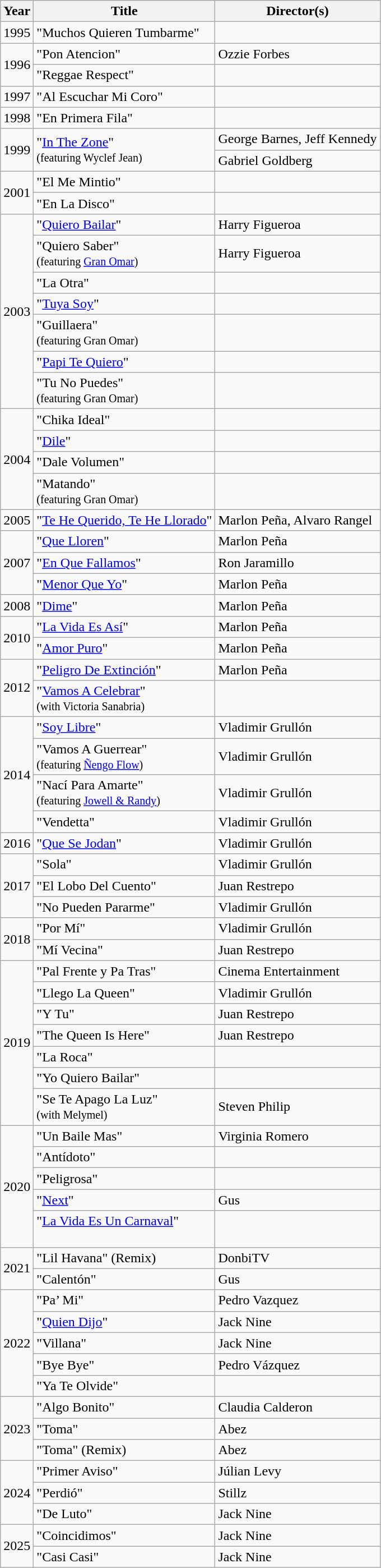<table class="wikitable">
<tr>
<th>Year</th>
<th>Title</th>
<th>Director(s)</th>
</tr>
<tr>
<td rowspan="1">1995</td>
<td>"Muchos Quieren Tumbarme"</td>
<td></td>
</tr>
<tr>
<td rowspan="2">1996</td>
<td>"Pon Atencion"</td>
<td>Ozzie Forbes</td>
</tr>
<tr>
<td>"Reggae Respect"</td>
<td></td>
</tr>
<tr>
<td rowspan="1">1997</td>
<td>"Al Escuchar Mi Coro"</td>
<td></td>
</tr>
<tr>
<td rowspan="1">1998</td>
<td>"En Primera Fila"</td>
<td></td>
</tr>
<tr>
<td rowspan="2">1999</td>
<td rowspan="2">"<a href='#'>In The Zone</a>" <br><small>(featuring Wyclef Jean)</small><br></td>
<td>George Barnes, Jeff Kennedy</td>
</tr>
<tr>
<td>Gabriel Goldberg</td>
</tr>
<tr>
<td rowspan="2">2001</td>
<td>"El Me Mintio"</td>
<td></td>
</tr>
<tr>
<td>"En La Disco"</td>
<td></td>
</tr>
<tr>
<td rowspan="7">2003</td>
<td>"<a href='#'>Quiero Bailar</a>"</td>
<td>Harry Figueroa</td>
</tr>
<tr>
<td>"Quiero Saber" <br><small>(featuring <a href='#'>Gran Omar</a>)</small><br></td>
<td>Harry Figueroa</td>
</tr>
<tr>
<td>"La Otra"</td>
<td></td>
</tr>
<tr>
<td>"<a href='#'>Tuya Soy</a>"</td>
<td></td>
</tr>
<tr>
<td>"Guillaera" <br><small>(featuring Gran Omar)</small><br></td>
<td></td>
</tr>
<tr>
<td>"<a href='#'>Papi Te Quiero</a>"</td>
<td></td>
</tr>
<tr>
<td>"Tu No Puedes" <br><small>(featuring Gran Omar)</small><br></td>
<td></td>
</tr>
<tr>
<td rowspan="4">2004</td>
<td>"Chika Ideal"</td>
<td></td>
</tr>
<tr>
<td>"<a href='#'>Dile</a>"</td>
<td></td>
</tr>
<tr>
<td>"Dale Volumen"</td>
<td></td>
</tr>
<tr>
<td>"Matando" <br><small>(featuring Gran Omar)</small><br></td>
<td></td>
</tr>
<tr>
<td>2005</td>
<td>"<a href='#'>Te He Querido, Te He Llorado</a>"</td>
<td>Marlon Peña, Alvaro Rangel</td>
</tr>
<tr>
<td rowspan="3">2007</td>
<td>"<a href='#'>Que Lloren</a>"</td>
<td>Marlon Peña</td>
</tr>
<tr>
<td>"<a href='#'>En Que Fallamos</a>"</td>
<td>Ron Jaramillo</td>
</tr>
<tr>
<td>"<a href='#'>Menor Que Yo</a>"</td>
<td>Marlon Peña</td>
</tr>
<tr>
<td rowspan="1">2008</td>
<td>"<a href='#'>Dime</a>"</td>
<td>Marlon Peña</td>
</tr>
<tr>
<td rowspan="2">2010</td>
<td>"<a href='#'>La Vida Es Así</a>"</td>
<td>Marlon Peña</td>
</tr>
<tr>
<td>"<a href='#'>Amor Puro</a>"</td>
<td>Marlon Peña</td>
</tr>
<tr>
<td rowspan="2">2012</td>
<td>"<a href='#'>Peligro De Extinción</a>"</td>
<td>Marlon Peña</td>
</tr>
<tr>
<td>"<a href='#'>Vamos A Celebrar</a>" <br><small>(with Victoria Sanabria)</small><br></td>
<td></td>
</tr>
<tr>
<td rowspan="4">2014</td>
<td>"<a href='#'>Soy Libre</a>"</td>
<td>Vladimir Grullón</td>
</tr>
<tr>
<td>"Vamos A Guerrear" <br><small>(featuring <a href='#'>Ñengo Flow</a>)</small><br></td>
<td>Vladimir Grullón</td>
</tr>
<tr>
<td>"Nací Para Amarte" <br><small>(featuring <a href='#'>Jowell & Randy</a>)</small><br></td>
<td>Vladimir Grullón</td>
</tr>
<tr>
<td>"Vendetta"</td>
<td>Vladimir Grullón</td>
</tr>
<tr>
<td rowspan="1">2016</td>
<td>"<a href='#'>Que Se Jodan</a>"</td>
<td>Vladimir Grullón</td>
</tr>
<tr>
<td rowspan="3">2017</td>
<td>"Sola"</td>
<td>Vladimir Grullón</td>
</tr>
<tr>
<td>"El Lobo Del Cuento"</td>
<td>Juan Restrepo</td>
</tr>
<tr>
<td>"No Pueden Pararme"</td>
<td>Vladimir Grullón</td>
</tr>
<tr>
<td rowspan="2">2018</td>
<td>"Por Mí"</td>
<td>Vladimir Grullón</td>
</tr>
<tr>
<td>"Mí Vecina"</td>
<td>Juan Restrepo</td>
</tr>
<tr>
<td rowspan="7">2019</td>
<td>"Pal Frente y Pa Tras"</td>
<td>Cinema Entertainment</td>
</tr>
<tr>
<td>"Llego La Queen"</td>
<td>Vladimir Grullón</td>
</tr>
<tr>
<td>"Y Tu"</td>
<td>Juan Restrepo</td>
</tr>
<tr>
<td>"The Queen Is Here"</td>
<td>Juan Restrepo</td>
</tr>
<tr>
<td>"La Roca"</td>
<td></td>
</tr>
<tr>
<td>"Yo Quiero Bailar"</td>
<td></td>
</tr>
<tr>
<td>"Se Te Apago La Luz" <br><small>(with Melymel)</small><br></td>
<td>Steven Philip</td>
</tr>
<tr>
<td rowspan="5">2020</td>
<td>"Un Baile Mas"</td>
<td>Virginia Romero</td>
</tr>
<tr>
<td>"Antídoto"</td>
<td></td>
</tr>
<tr>
<td>"Peligrosa"</td>
<td></td>
</tr>
<tr>
<td>"<a href='#'>Next</a>"</td>
<td>Gus</td>
</tr>
<tr>
<td>"<a href='#'>La Vida Es Un Carnaval</a>" <br><br></td>
<td></td>
</tr>
<tr>
<td rowspan="2">2021</td>
<td>"Lil Havana" (Remix) <br></td>
<td>DonbiTV</td>
</tr>
<tr>
<td>"Calentón"</td>
<td>Gus</td>
</tr>
<tr>
<td rowspan="5">2022</td>
<td>"Pa’ Mi"<br></td>
<td>Pedro Vazquez</td>
</tr>
<tr>
<td>"<a href='#'>Quien Dijo</a>"</td>
<td>Jack Nine</td>
</tr>
<tr>
<td>"Villana"</td>
<td>Jack Nine</td>
</tr>
<tr>
<td>"Bye Bye"</td>
<td>Pedro Vázquez</td>
</tr>
<tr>
<td>"Ya Te Olvide"</td>
<td></td>
</tr>
<tr>
<td rowspan="3">2023</td>
<td>"Algo Bonito"<br></td>
<td>Claudia Calderon</td>
</tr>
<tr>
<td>"Toma"</td>
<td>Abez</td>
</tr>
<tr>
<td>"Toma" (Remix) <br></td>
<td>Abez</td>
</tr>
<tr>
<td rowspan="3">2024</td>
<td>"Primer Aviso" <br></td>
<td>Júlian Levy</td>
</tr>
<tr>
<td>"Perdió" <br></td>
<td>Stillz</td>
</tr>
<tr>
<td>"De Luto"</td>
<td>Jack Nine</td>
</tr>
<tr>
<td rowspan="2">2025</td>
<td>"Coincidimos" <br></td>
<td>Jack Nine</td>
</tr>
<tr>
<td>"Casi Casi"</td>
<td>Jack Nine</td>
</tr>
</table>
